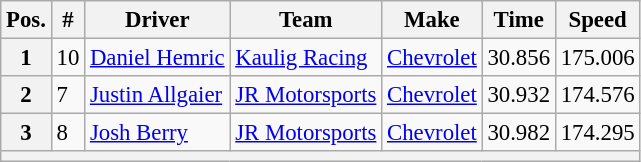<table class="wikitable" style="font-size:95%">
<tr>
<th>Pos.</th>
<th>#</th>
<th>Driver</th>
<th>Team</th>
<th>Make</th>
<th>Time</th>
<th>Speed</th>
</tr>
<tr>
<th>1</th>
<td>10</td>
<td><a href='#'>Daniel Hemric</a></td>
<td><a href='#'>Kaulig Racing</a></td>
<td><a href='#'>Chevrolet</a></td>
<td>30.856</td>
<td>175.006</td>
</tr>
<tr>
<th>2</th>
<td>7</td>
<td><a href='#'>Justin Allgaier</a></td>
<td><a href='#'>JR Motorsports</a></td>
<td><a href='#'>Chevrolet</a></td>
<td>30.932</td>
<td>174.576</td>
</tr>
<tr>
<th>3</th>
<td>8</td>
<td><a href='#'>Josh Berry</a></td>
<td><a href='#'>JR Motorsports</a></td>
<td><a href='#'>Chevrolet</a></td>
<td>30.982</td>
<td>174.295</td>
</tr>
<tr>
<th colspan="7"></th>
</tr>
</table>
